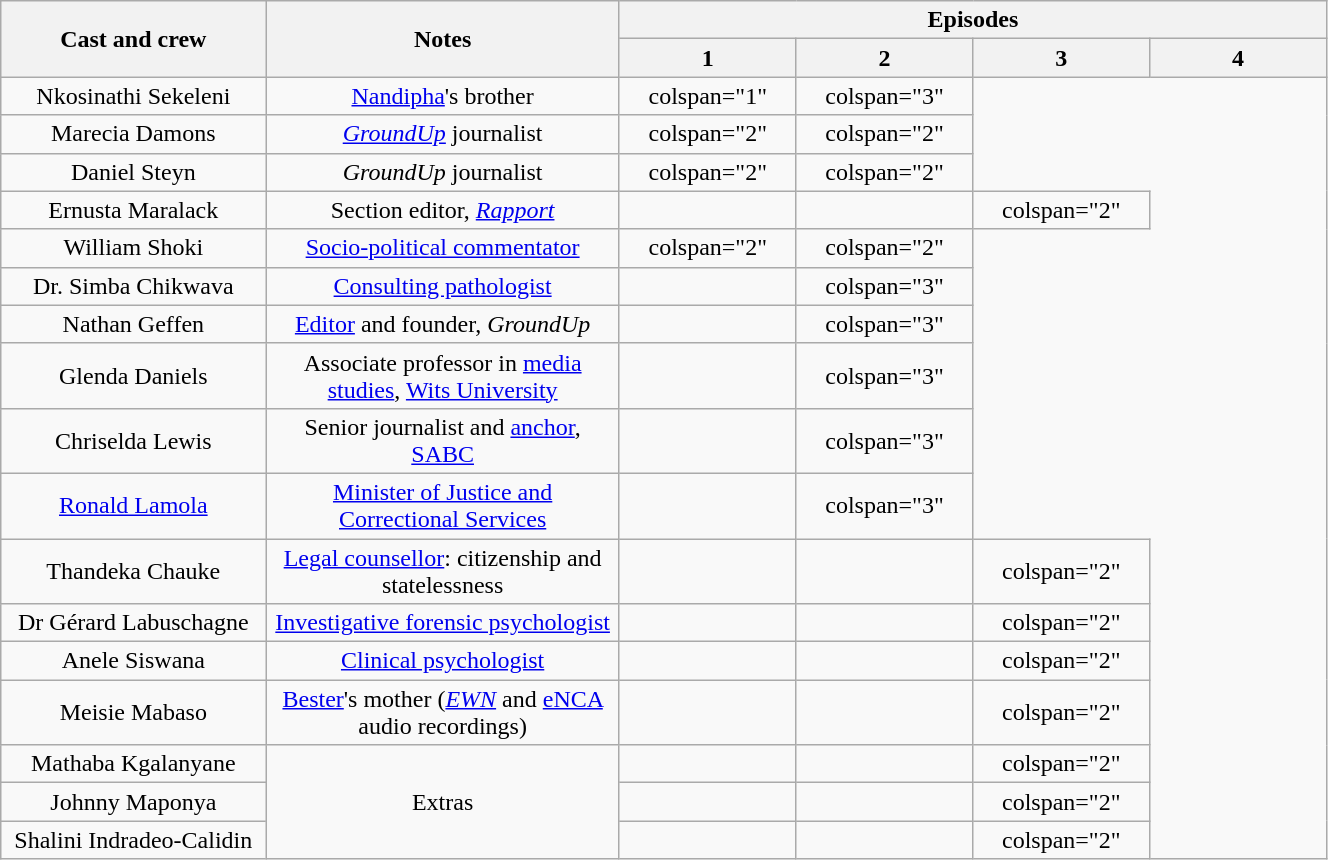<table class="wikitable plainrowheaders" style="text-align:center; font-size:100%; width:70%">
<tr>
<th style="width:15%;" rowspan="2">Cast and crew</th>
<th style="width:20%;" rowspan="2">Notes</th>
<th colspan="4">Episodes</th>
</tr>
<tr>
<th style="width:10%;">1</th>
<th style="width:10%;">2</th>
<th style="width:10%;">3</th>
<th style="width:10%;">4</th>
</tr>
<tr>
<td>Nkosinathi Sekeleni</td>
<td><a href='#'>Nandipha</a>'s brother</td>
<td>colspan="1" </td>
<td>colspan="3" </td>
</tr>
<tr>
<td>Marecia Damons</td>
<td><em><a href='#'>GroundUp</a></em> journalist</td>
<td>colspan="2" </td>
<td>colspan="2" </td>
</tr>
<tr>
<td>Daniel Steyn</td>
<td><em>GroundUp</em> journalist</td>
<td>colspan="2" </td>
<td>colspan="2" </td>
</tr>
<tr>
<td>Ernusta Maralack</td>
<td>Section editor, <em><a href='#'>Rapport</a></em></td>
<td></td>
<td></td>
<td>colspan="2" </td>
</tr>
<tr>
<td>William Shoki</td>
<td><a href='#'>Socio-political commentator</a></td>
<td>colspan="2" </td>
<td>colspan="2" </td>
</tr>
<tr>
<td>Dr. Simba Chikwava</td>
<td><a href='#'>Consulting pathologist</a></td>
<td></td>
<td>colspan="3" </td>
</tr>
<tr>
<td>Nathan Geffen</td>
<td><a href='#'>Editor</a> and founder, <em>GroundUp</em></td>
<td></td>
<td>colspan="3" </td>
</tr>
<tr>
<td>Glenda Daniels</td>
<td>Associate professor in <a href='#'>media studies</a>, <a href='#'>Wits University</a></td>
<td></td>
<td>colspan="3" </td>
</tr>
<tr>
<td>Chriselda Lewis</td>
<td>Senior journalist and <a href='#'>anchor</a>, <a href='#'>SABC</a></td>
<td></td>
<td>colspan="3" </td>
</tr>
<tr>
<td><a href='#'>Ronald Lamola</a></td>
<td><a href='#'>Minister of Justice and Correctional Services</a></td>
<td></td>
<td>colspan="3" </td>
</tr>
<tr>
<td>Thandeka Chauke</td>
<td><a href='#'>Legal counsellor</a>: citizenship and statelessness</td>
<td></td>
<td></td>
<td>colspan="2" </td>
</tr>
<tr>
<td>Dr Gérard Labuschagne</td>
<td><a href='#'>Investigative forensic psychologist</a></td>
<td></td>
<td></td>
<td>colspan="2" </td>
</tr>
<tr>
<td>Anele Siswana</td>
<td><a href='#'>Clinical psychologist</a></td>
<td></td>
<td></td>
<td>colspan="2" </td>
</tr>
<tr>
<td>Meisie Mabaso</td>
<td><a href='#'>Bester</a>'s mother (<em><a href='#'>EWN</a></em> and <a href='#'>eNCA</a> audio recordings)</td>
<td></td>
<td></td>
<td>colspan="2" </td>
</tr>
<tr>
<td>Mathaba Kgalanyane</td>
<td rowspan="3">Extras</td>
<td></td>
<td></td>
<td>colspan="2" </td>
</tr>
<tr>
<td>Johnny Maponya</td>
<td></td>
<td></td>
<td>colspan="2" </td>
</tr>
<tr>
<td>Shalini Indradeo-Calidin</td>
<td></td>
<td></td>
<td>colspan="2" </td>
</tr>
</table>
